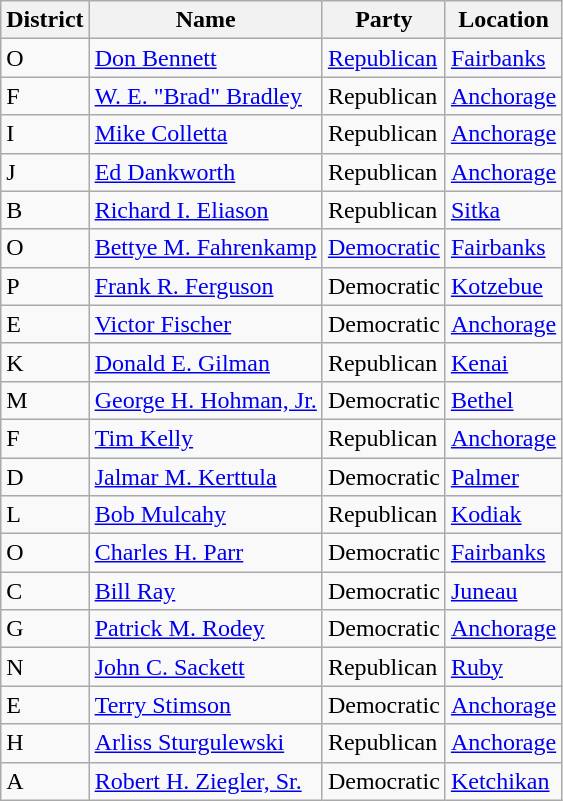<table class="wikitable">
<tr>
<th>District</th>
<th>Name</th>
<th>Party</th>
<th>Location</th>
</tr>
<tr>
<td>O</td>
<td><a href='#'>Don Bennett</a></td>
<td><a href='#'>Republican</a></td>
<td><a href='#'>Fairbanks</a></td>
</tr>
<tr>
<td>F</td>
<td><a href='#'>W. E. "Brad" Bradley</a></td>
<td>Republican</td>
<td><a href='#'>Anchorage</a></td>
</tr>
<tr>
<td>I</td>
<td><a href='#'>Mike Colletta</a></td>
<td>Republican</td>
<td><a href='#'>Anchorage</a></td>
</tr>
<tr>
<td>J</td>
<td><a href='#'>Ed Dankworth</a></td>
<td>Republican</td>
<td><a href='#'>Anchorage</a></td>
</tr>
<tr>
<td>B</td>
<td><a href='#'>Richard I. Eliason</a></td>
<td>Republican</td>
<td><a href='#'>Sitka</a></td>
</tr>
<tr>
<td>O</td>
<td><a href='#'>Bettye M. Fahrenkamp</a></td>
<td><a href='#'>Democratic</a></td>
<td><a href='#'>Fairbanks</a></td>
</tr>
<tr>
<td>P</td>
<td><a href='#'>Frank R. Ferguson</a></td>
<td>Democratic</td>
<td><a href='#'>Kotzebue</a></td>
</tr>
<tr>
<td>E</td>
<td><a href='#'>Victor Fischer</a></td>
<td>Democratic</td>
<td><a href='#'>Anchorage</a></td>
</tr>
<tr>
<td>K</td>
<td><a href='#'>Donald E. Gilman</a></td>
<td>Republican</td>
<td><a href='#'>Kenai</a></td>
</tr>
<tr>
<td>M</td>
<td><a href='#'>George H. Hohman, Jr.</a></td>
<td>Democratic</td>
<td><a href='#'>Bethel</a></td>
</tr>
<tr>
<td>F</td>
<td><a href='#'>Tim Kelly</a></td>
<td>Republican</td>
<td><a href='#'>Anchorage</a></td>
</tr>
<tr>
<td>D</td>
<td><a href='#'>Jalmar M. Kerttula</a></td>
<td>Democratic</td>
<td><a href='#'>Palmer</a></td>
</tr>
<tr>
<td>L</td>
<td><a href='#'>Bob Mulcahy</a></td>
<td>Republican</td>
<td><a href='#'>Kodiak</a></td>
</tr>
<tr>
<td>O</td>
<td><a href='#'>Charles H. Parr</a></td>
<td>Democratic</td>
<td><a href='#'>Fairbanks</a></td>
</tr>
<tr>
<td>C</td>
<td><a href='#'>Bill Ray</a></td>
<td>Democratic</td>
<td><a href='#'>Juneau</a></td>
</tr>
<tr>
<td>G</td>
<td><a href='#'>Patrick M. Rodey</a></td>
<td>Democratic</td>
<td><a href='#'>Anchorage</a></td>
</tr>
<tr>
<td>N</td>
<td><a href='#'>John C. Sackett</a></td>
<td>Republican</td>
<td><a href='#'>Ruby</a></td>
</tr>
<tr>
<td>E</td>
<td><a href='#'>Terry Stimson</a></td>
<td>Democratic</td>
<td><a href='#'>Anchorage</a></td>
</tr>
<tr>
<td>H</td>
<td><a href='#'>Arliss Sturgulewski</a></td>
<td>Republican</td>
<td><a href='#'>Anchorage</a></td>
</tr>
<tr>
<td>A</td>
<td><a href='#'>Robert H. Ziegler, Sr.</a></td>
<td>Democratic</td>
<td><a href='#'>Ketchikan</a></td>
</tr>
</table>
